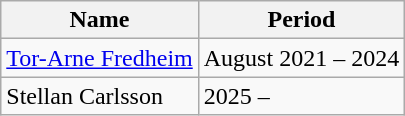<table class="wikitable">
<tr>
<th>Name</th>
<th>Period</th>
</tr>
<tr>
<td style="text-align: left;"> <a href='#'>Tor-Arne Fredheim</a></td>
<td>August 2021 – 2024</td>
</tr>
<tr>
<td style="text-align: left;">Stellan Carlsson</td>
<td>2025 –</td>
</tr>
</table>
